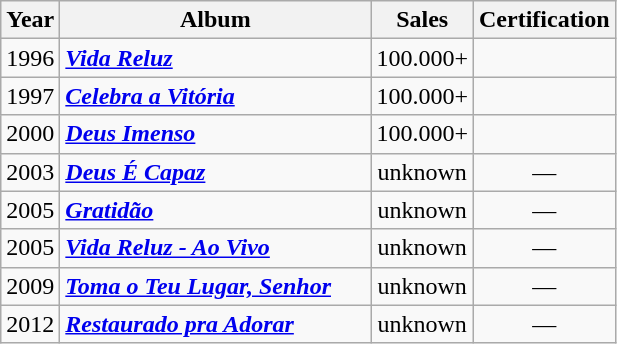<table class="wikitable" style=text-align:center;>
<tr>
<th>Year</th>
<th width=200>Album</th>
<th>Sales</th>
<th>Certification</th>
</tr>
<tr>
<td>1996</td>
<td align=left><strong><em><a href='#'>Vida Reluz</a></em></strong></td>
<td>100.000+</td>
<td></td>
</tr>
<tr>
<td>1997</td>
<td align=left><strong><em><a href='#'>Celebra a Vitória</a></em></strong></td>
<td>100.000+</td>
<td></td>
</tr>
<tr>
<td>2000</td>
<td align=left><strong><em><a href='#'>Deus Imenso</a></em></strong></td>
<td>100.000+</td>
<td></td>
</tr>
<tr>
<td>2003</td>
<td align=left><strong><em><a href='#'>Deus É Capaz</a></em></strong></td>
<td>unknown</td>
<td>—</td>
</tr>
<tr>
<td>2005</td>
<td align=left><strong><em><a href='#'>Gratidão</a></em></strong></td>
<td>unknown</td>
<td>—</td>
</tr>
<tr>
<td>2005</td>
<td align=left><strong><em><a href='#'>Vida Reluz - Ao Vivo</a></em></strong></td>
<td>unknown</td>
<td>—</td>
</tr>
<tr>
<td>2009</td>
<td align=left><strong><em><a href='#'>Toma o Teu Lugar, Senhor</a></em></strong></td>
<td>unknown</td>
<td>—</td>
</tr>
<tr>
<td>2012</td>
<td align=left><strong><em><a href='#'>Restaurado pra Adorar</a></em></strong></td>
<td>unknown</td>
<td>—</td>
</tr>
</table>
